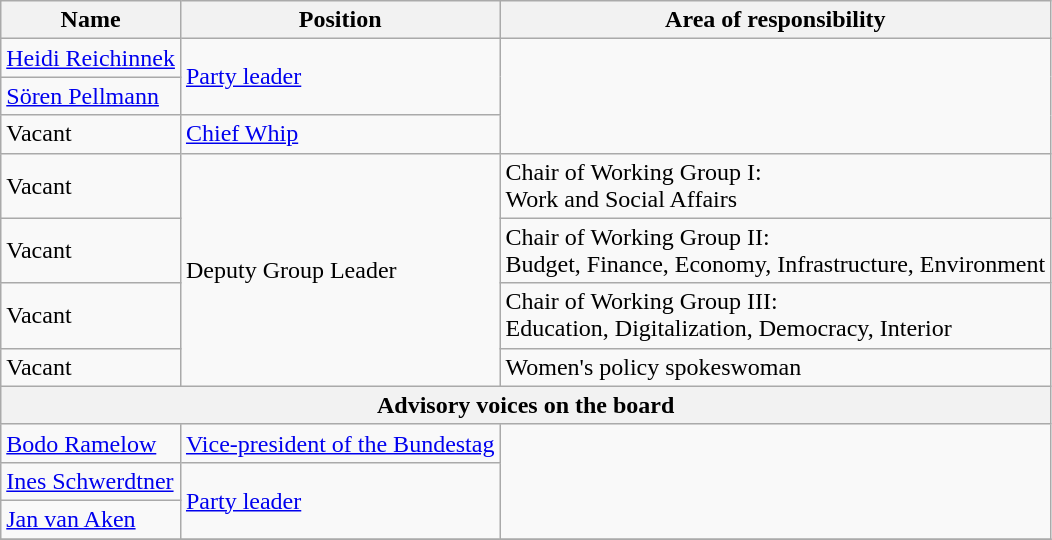<table class="wikitable">
<tr>
<th>Name</th>
<th>Position</th>
<th>Area of responsibility</th>
</tr>
<tr>
<td><a href='#'>Heidi Reichinnek</a></td>
<td rowspan="2"><a href='#'>Party leader</a></td>
</tr>
<tr>
<td><a href='#'>Sören Pellmann</a></td>
</tr>
<tr>
<td>Vacant</td>
<td><a href='#'>Chief Whip</a></td>
</tr>
<tr>
<td>Vacant</td>
<td rowspan="4">Deputy Group Leader</td>
<td>Chair of Working Group I:<br>Work and Social Affairs</td>
</tr>
<tr>
<td>Vacant</td>
<td>Chair of Working Group II:<br>Budget, Finance, Economy, Infrastructure, Environment</td>
</tr>
<tr>
<td>Vacant</td>
<td>Chair of Working Group III:<br>Education, Digitalization, Democracy, Interior</td>
</tr>
<tr>
<td>Vacant</td>
<td>Women's policy spokeswoman</td>
</tr>
<tr>
<th colspan="3"><strong>Advisory voices on the board</strong></th>
</tr>
<tr>
<td><a href='#'>Bodo Ramelow</a></td>
<td><a href='#'>Vice-president of the Bundestag</a></td>
<td rowspan="3"></td>
</tr>
<tr>
<td><a href='#'>Ines Schwerdtner</a></td>
<td rowspan="2"><a href='#'>Party leader</a></td>
</tr>
<tr>
<td><a href='#'>Jan van Aken</a></td>
</tr>
<tr>
</tr>
</table>
